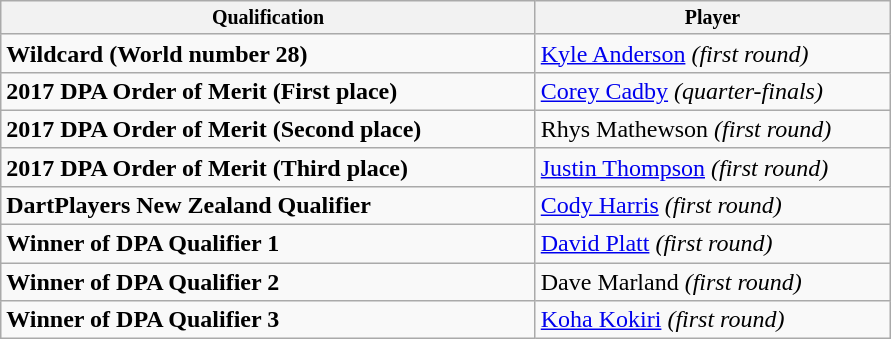<table class="wikitable">
<tr style="font-size:10pt;font-weight:bold">
<th width="350">Qualification</th>
<th width=230">Player</th>
</tr>
<tr>
<td><strong>Wildcard (World number 28)</strong></td>
<td> <a href='#'>Kyle Anderson</a> <em>(first round)</em></td>
</tr>
<tr>
<td><strong>2017 DPA Order of Merit (First place)</strong></td>
<td> <a href='#'>Corey Cadby</a> <em>(quarter-finals)</em></td>
</tr>
<tr>
<td><strong>2017 DPA Order of Merit (Second place)</strong></td>
<td> Rhys Mathewson <em>(first round)</em></td>
</tr>
<tr>
<td><strong>2017 DPA Order of Merit (Third place)</strong></td>
<td> <a href='#'>Justin Thompson</a> <em>(first round)</em></td>
</tr>
<tr>
<td><strong>DartPlayers New Zealand Qualifier</strong></td>
<td> <a href='#'>Cody Harris</a> <em>(first round)</em></td>
</tr>
<tr>
<td><strong>Winner of DPA Qualifier 1</strong></td>
<td> <a href='#'>David Platt</a> <em>(first round)</em></td>
</tr>
<tr>
<td><strong>Winner of DPA Qualifier 2</strong></td>
<td> Dave Marland <em>(first round)</em></td>
</tr>
<tr>
<td><strong>Winner of DPA Qualifier 3</strong></td>
<td> <a href='#'>Koha Kokiri</a> <em>(first round)</em></td>
</tr>
</table>
